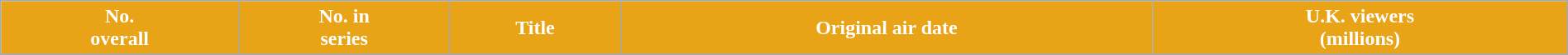<table class="wikitable plainrowheaders" style="width: 100%; margin-right: 0;">
<tr style="color:white;">
<th style="background:#E8A317;">No.<br>overall</th>
<th style="background:#E8A317;">No. in<br>series</th>
<th style="background:#E8A317;">Title</th>
<th style="background:#E8A317;">Original air date</th>
<th style="background:#E8A317;">U.K. viewers<br>(millions)</th>
</tr>
<tr>
</tr>
</table>
